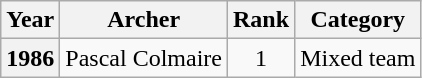<table class="wikitable" style="text-align:center;">
<tr>
<th scope="col">Year</th>
<th scope="col">Archer</th>
<th scope="col">Rank</th>
<th scope="col">Category</th>
</tr>
<tr>
<th scope="row">1986</th>
<td rowspan="2">Pascal Colmaire</td>
<td> 1</td>
<td rowspan="2">Mixed team</td>
</tr>
</table>
